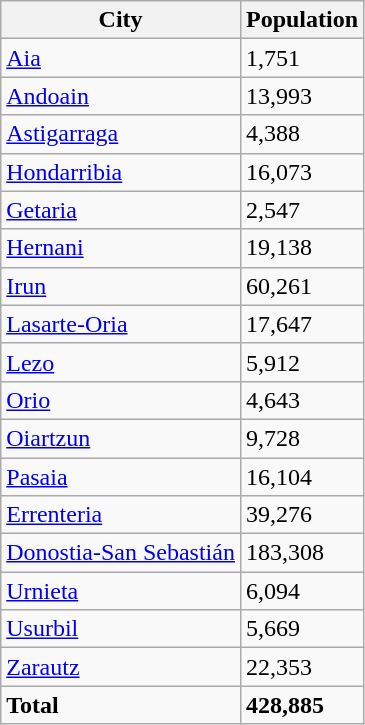<table class="wikitable sortable">
<tr>
<th>City</th>
<th>Population</th>
</tr>
<tr>
<td><a href='#'>Aia</a></td>
<td>1,751</td>
</tr>
<tr>
<td><a href='#'>Andoain</a></td>
<td>13,993</td>
</tr>
<tr>
<td><a href='#'>Astigarraga</a></td>
<td>4,388</td>
</tr>
<tr>
<td><a href='#'>Hondarribia</a></td>
<td>16,073</td>
</tr>
<tr>
<td><a href='#'>Getaria</a></td>
<td>2,547</td>
</tr>
<tr>
<td><a href='#'>Hernani</a></td>
<td>19,138</td>
</tr>
<tr>
<td><a href='#'>Irun</a></td>
<td>60,261</td>
</tr>
<tr>
<td><a href='#'>Lasarte-Oria</a></td>
<td>17,647</td>
</tr>
<tr>
<td><a href='#'>Lezo</a></td>
<td>5,912</td>
</tr>
<tr>
<td><a href='#'>Orio</a></td>
<td>4,643</td>
</tr>
<tr>
<td><a href='#'>Oiartzun</a></td>
<td>9,728</td>
</tr>
<tr>
<td><a href='#'>Pasaia</a></td>
<td>16,104</td>
</tr>
<tr>
<td><a href='#'>Errenteria</a></td>
<td>39,276</td>
</tr>
<tr>
<td><a href='#'>Donostia-San Sebastián</a></td>
<td>183,308</td>
</tr>
<tr>
<td><a href='#'>Urnieta</a></td>
<td>6,094</td>
</tr>
<tr>
<td><a href='#'>Usurbil</a></td>
<td>5,669</td>
</tr>
<tr>
<td><a href='#'>Zarautz</a></td>
<td>22,353</td>
</tr>
<tr>
<td><strong>Total</strong></td>
<td><strong>428,885</strong></td>
</tr>
</table>
